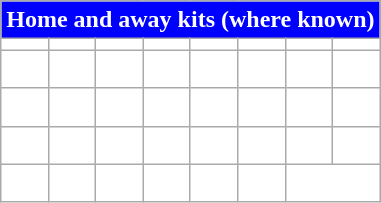<table class="wikitable" style="background:#FFFFFF">
<tr>
<th style="background:#0000FF; color:white;" scope="col" ; colspan="8">Home and away kits (where known)</th>
</tr>
<tr>
<td style = " vertical-align: top; "></td>
<td style = " vertical-align: top; "></td>
<td style = " vertical-align: top; "></td>
<td style = " vertical-align: top; "></td>
<td style = " vertical-align: top; "></td>
<td style = " vertical-align: top; "></td>
<td style = " vertical-align: top; "></td>
<td style = " vertical-align: top; "></td>
</tr>
<tr>
<td style = " vertical-align: top; "></td>
<td style = " vertical-align: top; "></td>
<td style = " vertical-align: top; "></td>
<td style = " vertical-align: top; "></td>
<td style = " vertical-align: top; "></td>
<td style = " vertical-align: top; "><br></td>
<td style = " vertical-align: top; "></td>
<td style = " vertical-align: top; "></td>
</tr>
<tr>
<td style = " vertical-align: top; "></td>
<td style = " vertical-align: top; "></td>
<td style = " vertical-align: top; "><br></td>
<td style = " vertical-align: top; "><br></td>
<td style = " vertical-align: top; "><br></td>
<td style = " vertical-align: top; "><br></td>
<td style = " vertical-align: top; "><br></td>
<td style = " vertical-align: top; "><br></td>
</tr>
<tr>
<td style = " vertical-align: top; "><br></td>
<td style = " vertical-align: top; "><br></td>
<td style = " vertical-align: top; "><br></td>
<td style = " vertical-align: top; "><br></td>
<td style = " vertical-align: top; "><br></td>
<td style = " vertical-align: top; "><br></td>
<td style = " vertical-align: top; "><br></td>
<td style = " vertical-align: top; "><br></td>
</tr>
<tr>
<td style = " vertical-align: top; "><br></td>
<td style = " vertical-align: top; "><br></td>
<td style = " vertical-align: top; "><br></td>
<td style = " vertical-align: top; "><br></td>
<td style = " vertical-align: top; "><br></td>
<td style = " vertical-align: top; "> </td>
</tr>
</table>
